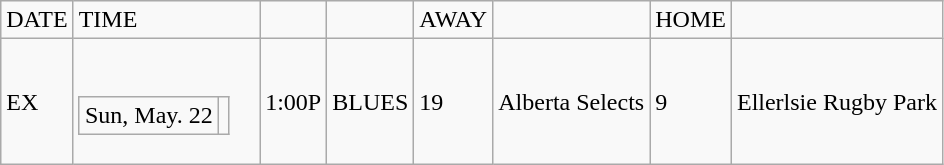<table class="wikitable">
<tr>
<td>DATE</td>
<td>TIME</td>
<td></td>
<td></td>
<td>AWAY</td>
<td></td>
<td>HOME</td>
</tr>
<tr>
<td>EX</td>
<td><br><table class="wikitable">
<tr>
<td>Sun, May. 22</td>
<td></td>
</tr>
</table>
</td>
<td>1:00P</td>
<td>BLUES</td>
<td>19</td>
<td>Alberta Selects</td>
<td>9</td>
<td>Ellerlsie Rugby Park</td>
</tr>
</table>
